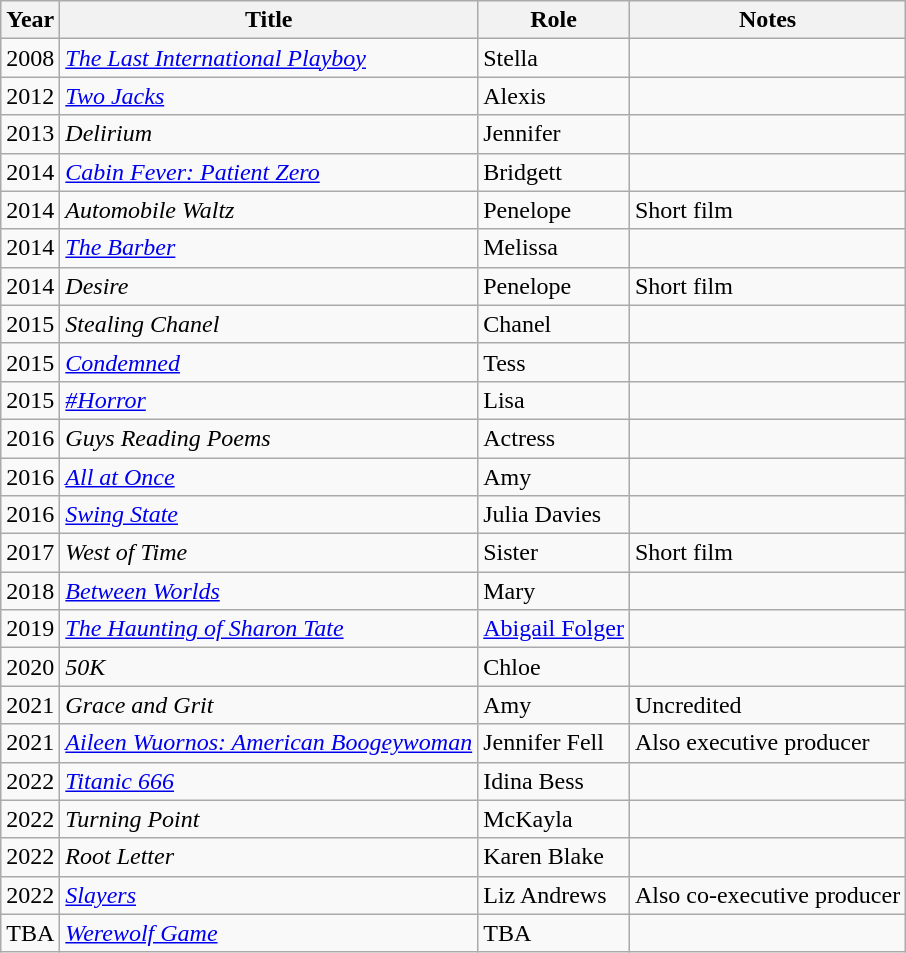<table class="wikitable sortable">
<tr>
<th>Year</th>
<th>Title</th>
<th>Role</th>
<th class="unsortable">Notes</th>
</tr>
<tr>
<td>2008</td>
<td><em><a href='#'>The Last International Playboy</a></em></td>
<td>Stella</td>
<td></td>
</tr>
<tr>
<td>2012</td>
<td><em><a href='#'>Two Jacks</a></em></td>
<td>Alexis</td>
<td></td>
</tr>
<tr>
<td>2013</td>
<td><em>Delirium</em></td>
<td>Jennifer</td>
<td></td>
</tr>
<tr>
<td>2014</td>
<td><em><a href='#'>Cabin Fever: Patient Zero</a></em></td>
<td>Bridgett</td>
<td></td>
</tr>
<tr>
<td>2014</td>
<td><em>Automobile Waltz</em></td>
<td>Penelope</td>
<td>Short film</td>
</tr>
<tr>
<td>2014</td>
<td><em><a href='#'>The Barber</a></em></td>
<td>Melissa</td>
<td></td>
</tr>
<tr>
<td>2014</td>
<td><em>Desire</em></td>
<td>Penelope</td>
<td>Short film</td>
</tr>
<tr>
<td>2015</td>
<td><em>Stealing Chanel</em></td>
<td>Chanel</td>
<td></td>
</tr>
<tr>
<td>2015</td>
<td><em><a href='#'>Condemned</a></em></td>
<td>Tess</td>
<td></td>
</tr>
<tr>
<td>2015</td>
<td><em><a href='#'>#Horror</a></em></td>
<td>Lisa</td>
<td></td>
</tr>
<tr>
<td>2016</td>
<td><em>Guys Reading Poems</em></td>
<td>Actress</td>
<td></td>
</tr>
<tr>
<td>2016</td>
<td><em><a href='#'>All at Once</a></em></td>
<td>Amy</td>
<td></td>
</tr>
<tr>
<td>2016</td>
<td><em><a href='#'>Swing State</a></em></td>
<td>Julia Davies</td>
<td></td>
</tr>
<tr>
<td>2017</td>
<td><em>West of Time</em></td>
<td>Sister</td>
<td>Short film</td>
</tr>
<tr>
<td>2018</td>
<td><em><a href='#'>Between Worlds</a></em></td>
<td>Mary</td>
<td></td>
</tr>
<tr>
<td>2019</td>
<td><em><a href='#'>The Haunting of Sharon Tate</a></em></td>
<td><a href='#'>Abigail Folger</a></td>
<td></td>
</tr>
<tr>
<td>2020</td>
<td><em>50K</em></td>
<td>Chloe</td>
<td></td>
</tr>
<tr>
<td>2021</td>
<td><em>Grace and Grit</em></td>
<td>Amy</td>
<td>Uncredited</td>
</tr>
<tr>
<td>2021</td>
<td><em><a href='#'>Aileen Wuornos: American Boogeywoman</a></em></td>
<td>Jennifer Fell</td>
<td>Also executive producer</td>
</tr>
<tr>
<td>2022</td>
<td><em><a href='#'>Titanic 666</a></em></td>
<td>Idina Bess</td>
<td></td>
</tr>
<tr>
<td>2022</td>
<td><em>Turning Point</em></td>
<td>McKayla</td>
<td></td>
</tr>
<tr>
<td>2022</td>
<td><em>Root Letter</em></td>
<td>Karen Blake</td>
<td></td>
</tr>
<tr>
<td>2022</td>
<td><em><a href='#'>Slayers</a></em></td>
<td>Liz Andrews</td>
<td>Also co-executive producer</td>
</tr>
<tr>
<td>TBA</td>
<td><em><a href='#'>Werewolf Game</a></em></td>
<td>TBA</td>
<td></td>
</tr>
</table>
